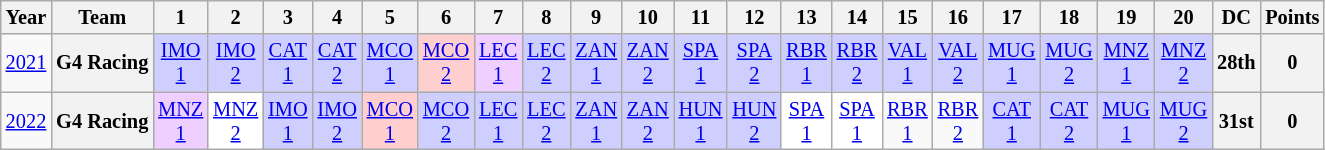<table class="wikitable" style="text-align:center; font-size:85%">
<tr>
<th>Year</th>
<th>Team</th>
<th>1</th>
<th>2</th>
<th>3</th>
<th>4</th>
<th>5</th>
<th>6</th>
<th>7</th>
<th>8</th>
<th>9</th>
<th>10</th>
<th>11</th>
<th>12</th>
<th>13</th>
<th>14</th>
<th>15</th>
<th>16</th>
<th>17</th>
<th>18</th>
<th>19</th>
<th>20</th>
<th>DC</th>
<th>Points</th>
</tr>
<tr>
<td><a href='#'>2021</a></td>
<th nowrap>G4 Racing</th>
<td style="background:#CFCFFF;"><a href='#'>IMO<br>1</a><br></td>
<td style="background:#CFCFFF;"><a href='#'>IMO<br>2</a><br></td>
<td style="background:#CFCFFF;"><a href='#'>CAT<br>1</a><br></td>
<td style="background:#CFCFFF;"><a href='#'>CAT<br>2</a><br></td>
<td style="background:#CFCFFF;"><a href='#'>MCO<br>1</a><br></td>
<td style="background:#FFCFCF;"><a href='#'>MCO<br>2</a><br></td>
<td style="background:#EFCFFF;"><a href='#'>LEC<br>1</a><br></td>
<td style="background:#CFCFFF;"><a href='#'>LEC<br>2</a><br></td>
<td style="background:#CFCFFF;"><a href='#'>ZAN<br>1</a><br></td>
<td style="background:#CFCFFF;"><a href='#'>ZAN<br>2</a><br></td>
<td style="background:#CFCFFF;"><a href='#'>SPA<br>1</a><br></td>
<td style="background:#CFCFFF;"><a href='#'>SPA<br>2</a><br></td>
<td style="background:#CFCFFF;"><a href='#'>RBR<br>1</a><br></td>
<td style="background:#CFCFFF;"><a href='#'>RBR<br>2</a><br></td>
<td style="background:#CFCFFF;"><a href='#'>VAL<br>1</a><br></td>
<td style="background:#CFCFFF;"><a href='#'>VAL<br>2</a><br></td>
<td style="background:#CFCFFF;"><a href='#'>MUG<br>1</a><br></td>
<td style="background:#CFCFFF;"><a href='#'>MUG<br>2</a><br></td>
<td style="background:#CFCFFF;"><a href='#'>MNZ<br>1</a><br></td>
<td style="background:#CFCFFF;"><a href='#'>MNZ<br>2</a><br></td>
<th>28th</th>
<th>0</th>
</tr>
<tr>
<td><a href='#'>2022</a></td>
<th nowrap>G4 Racing</th>
<td style="background:#EFCFFF;"><a href='#'>MNZ<br>1</a><br></td>
<td style="background:#FFFFFF;"><a href='#'>MNZ<br>2</a><br></td>
<td style="background:#CFCFFF;"><a href='#'>IMO<br>1</a><br></td>
<td style="background:#CFCFFF;"><a href='#'>IMO<br>2</a><br></td>
<td style="background:#FFCFCF;"><a href='#'>MCO<br>1</a><br></td>
<td style="background:#CFCFFF;"><a href='#'>MCO<br>2</a><br></td>
<td style="background:#CFCFFF;"><a href='#'>LEC<br>1</a><br></td>
<td style="background:#CFCFFF;"><a href='#'>LEC<br>2</a><br></td>
<td style="background:#CFCFFF;"><a href='#'>ZAN<br>1</a><br></td>
<td style="background:#CFCFFF;"><a href='#'>ZAN<br>2</a><br></td>
<td style="background:#CFCFFF;"><a href='#'>HUN<br>1</a><br></td>
<td style="background:#CFCFFF;"><a href='#'>HUN<br>2</a><br></td>
<td style="background:#FFFFFF;"><a href='#'>SPA<br>1</a><br></td>
<td style="background:#FFFFFF;"><a href='#'>SPA<br>1</a><br></td>
<td style="background:#;"><a href='#'>RBR<br>1</a></td>
<td style="background:#;"><a href='#'>RBR<br>2</a></td>
<td style="background:#CFCFFF;"><a href='#'>CAT<br>1</a><br></td>
<td style="background:#CFCFFF;"><a href='#'>CAT<br>2</a><br></td>
<td style="background:#CFCFFF;"><a href='#'>MUG<br>1</a><br></td>
<td style="background:#CFCFFF;"><a href='#'>MUG<br>2</a><br></td>
<th>31st</th>
<th>0</th>
</tr>
</table>
